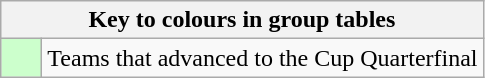<table class="wikitable" style="text-align: center;">
<tr>
<th colspan=2>Key to colours in group tables</th>
</tr>
<tr>
<td style="background:#cfc; width:20px;"></td>
<td align=left>Teams that advanced to the Cup Quarterfinal</td>
</tr>
</table>
